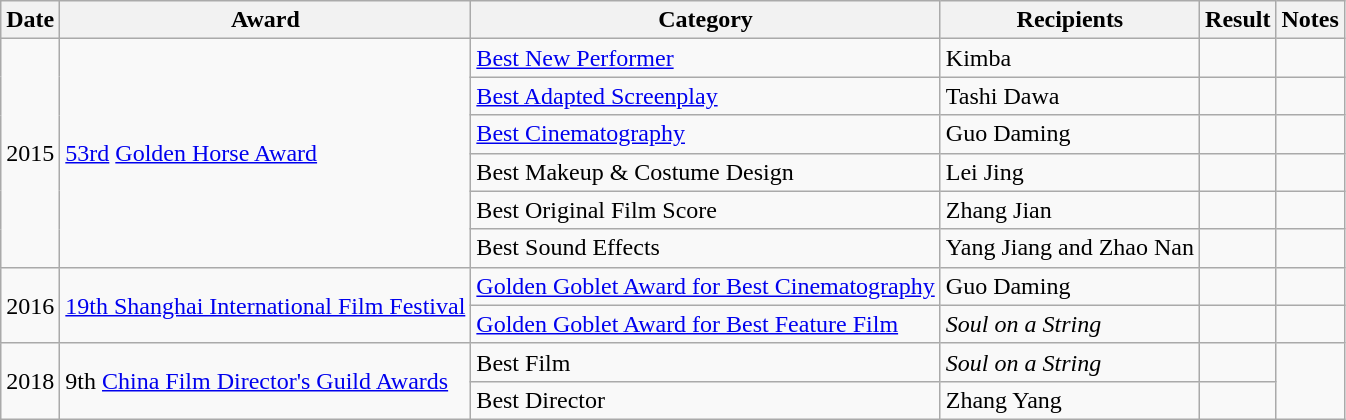<table class="wikitable">
<tr>
<th>Date</th>
<th>Award</th>
<th>Category</th>
<th>Recipients</th>
<th>Result</th>
<th>Notes</th>
</tr>
<tr>
<td rowspan="6">2015</td>
<td rowspan="6"><a href='#'>53rd</a> <a href='#'>Golden Horse Award</a></td>
<td><a href='#'>Best New Performer</a></td>
<td>Kimba</td>
<td></td>
<td></td>
</tr>
<tr>
<td><a href='#'>Best Adapted Screenplay</a></td>
<td>Tashi Dawa</td>
<td></td>
<td></td>
</tr>
<tr>
<td><a href='#'>Best Cinematography</a></td>
<td>Guo Daming</td>
<td></td>
<td></td>
</tr>
<tr>
<td>Best Makeup & Costume Design</td>
<td>Lei Jing</td>
<td></td>
<td></td>
</tr>
<tr>
<td>Best Original Film Score</td>
<td>Zhang Jian</td>
<td></td>
<td></td>
</tr>
<tr>
<td>Best Sound Effects</td>
<td>Yang Jiang and Zhao Nan</td>
<td></td>
<td></td>
</tr>
<tr>
<td rowspan="2">2016</td>
<td rowspan="2"><a href='#'>19th Shanghai International Film Festival</a></td>
<td><a href='#'>Golden Goblet Award for Best Cinematography</a></td>
<td>Guo Daming</td>
<td></td>
<td></td>
</tr>
<tr>
<td><a href='#'>Golden Goblet Award for Best Feature Film</a></td>
<td><em>Soul on a String</em></td>
<td></td>
<td></td>
</tr>
<tr>
<td rowspan=2>2018</td>
<td rowspan=2>9th <a href='#'>China Film Director's Guild Awards</a></td>
<td>Best Film</td>
<td><em>Soul on a String</em></td>
<td></td>
<td rowspan=2></td>
</tr>
<tr>
<td>Best Director</td>
<td>Zhang Yang</td>
<td></td>
</tr>
</table>
